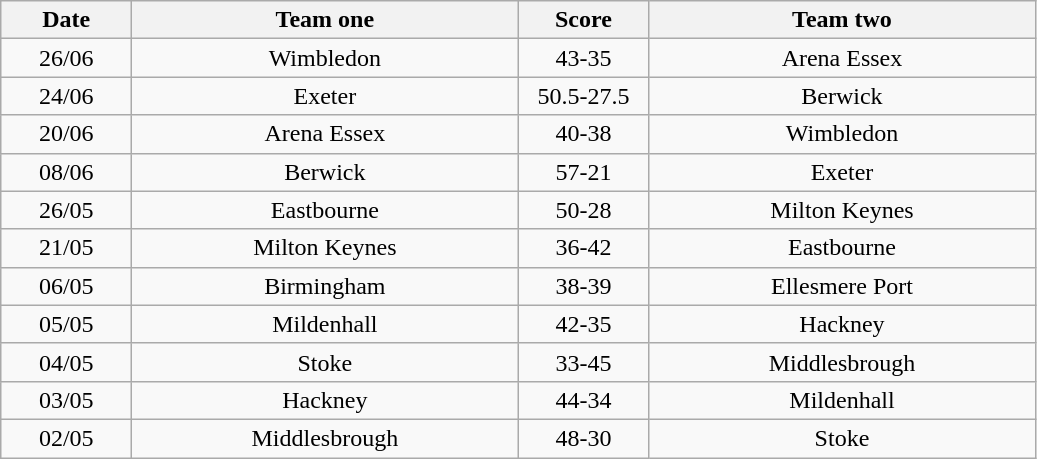<table class="wikitable" style="text-align: center">
<tr>
<th width=80>Date</th>
<th width=250>Team one</th>
<th width=80>Score</th>
<th width=250>Team two</th>
</tr>
<tr>
<td>26/06</td>
<td>Wimbledon</td>
<td>43-35</td>
<td>Arena Essex</td>
</tr>
<tr>
<td>24/06</td>
<td>Exeter</td>
<td>50.5-27.5</td>
<td>Berwick</td>
</tr>
<tr>
<td>20/06</td>
<td>Arena Essex</td>
<td>40-38</td>
<td>Wimbledon</td>
</tr>
<tr>
<td>08/06</td>
<td>Berwick</td>
<td>57-21</td>
<td>Exeter</td>
</tr>
<tr>
<td>26/05</td>
<td>Eastbourne</td>
<td>50-28</td>
<td>Milton Keynes</td>
</tr>
<tr>
<td>21/05</td>
<td>Milton Keynes</td>
<td>36-42</td>
<td>Eastbourne</td>
</tr>
<tr>
<td>06/05</td>
<td>Birmingham</td>
<td>38-39</td>
<td>Ellesmere Port</td>
</tr>
<tr>
<td>05/05</td>
<td>Mildenhall</td>
<td>42-35</td>
<td>Hackney</td>
</tr>
<tr>
<td>04/05</td>
<td>Stoke</td>
<td>33-45</td>
<td>Middlesbrough</td>
</tr>
<tr>
<td>03/05</td>
<td>Hackney</td>
<td>44-34</td>
<td>Mildenhall</td>
</tr>
<tr>
<td>02/05</td>
<td>Middlesbrough</td>
<td>48-30</td>
<td>Stoke</td>
</tr>
</table>
